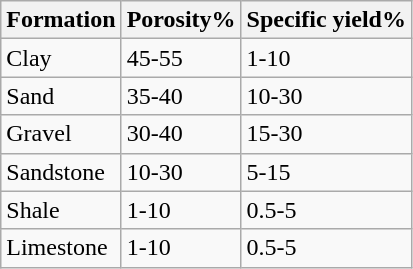<table class="wikitable sortable">
<tr>
<th>Formation</th>
<th>Porosity%</th>
<th>Specific yield%</th>
</tr>
<tr>
<td>Clay</td>
<td>45-55</td>
<td>1-10</td>
</tr>
<tr>
<td>Sand</td>
<td>35-40</td>
<td>10-30</td>
</tr>
<tr>
<td>Gravel</td>
<td>30-40</td>
<td>15-30</td>
</tr>
<tr>
<td>Sandstone</td>
<td>10-30</td>
<td>5-15</td>
</tr>
<tr>
<td>Shale</td>
<td>1-10</td>
<td>0.5-5</td>
</tr>
<tr>
<td>Limestone</td>
<td>1-10</td>
<td>0.5-5</td>
</tr>
</table>
